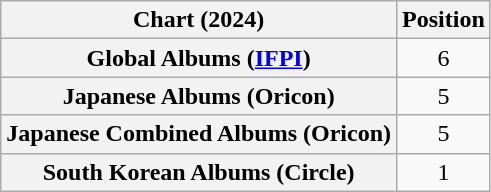<table class="wikitable sortable plainrowheaders" style="text-align:center">
<tr>
<th scope="col">Chart (2024)</th>
<th scope="col">Position</th>
</tr>
<tr>
<th scope="row">Global Albums (<a href='#'>IFPI</a>)</th>
<td>6</td>
</tr>
<tr>
<th scope="row">Japanese Albums (Oricon)</th>
<td>5</td>
</tr>
<tr>
<th scope="row">Japanese Combined Albums (Oricon)</th>
<td>5</td>
</tr>
<tr>
<th scope="row">South Korean Albums (Circle)</th>
<td>1</td>
</tr>
</table>
